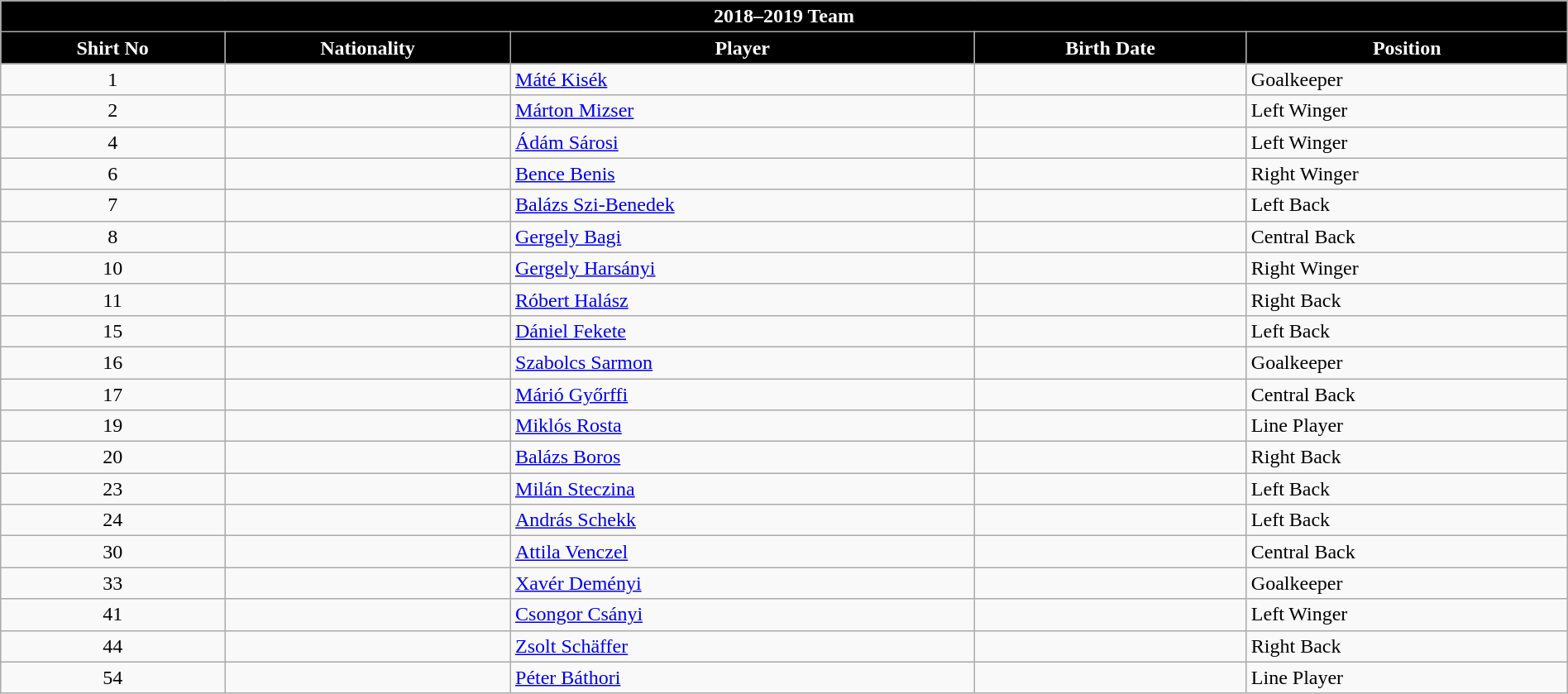<table class="wikitable collapsible collapsed" style="width:100%">
<tr>
<th colspan=5 style="background-color:black;color:white;text-align:center;"> <strong>2018–2019 Team</strong></th>
</tr>
<tr>
<th style="color:white; background:black">Shirt No</th>
<th style="color:white; background:black">Nationality</th>
<th style="color:white; background:black">Player</th>
<th style="color:white; background:black">Birth Date</th>
<th style="color:white; background:black">Position</th>
</tr>
<tr>
<td align=center>1</td>
<td></td>
<td><a href='#'>Máté Kisék</a></td>
<td></td>
<td>Goalkeeper</td>
</tr>
<tr>
<td align=center>2</td>
<td></td>
<td><a href='#'>Márton Mizser</a></td>
<td></td>
<td>Left Winger</td>
</tr>
<tr>
<td align=center>4</td>
<td></td>
<td><a href='#'>Ádám Sárosi</a></td>
<td></td>
<td>Left Winger</td>
</tr>
<tr>
<td align=center>6</td>
<td></td>
<td><a href='#'>Bence Benis</a></td>
<td></td>
<td>Right Winger</td>
</tr>
<tr>
<td align=center>7</td>
<td></td>
<td><a href='#'>Balázs Szi-Benedek</a></td>
<td></td>
<td>Left Back</td>
</tr>
<tr>
<td align=center>8</td>
<td></td>
<td><a href='#'>Gergely Bagi</a></td>
<td></td>
<td>Central Back</td>
</tr>
<tr>
<td align=center>10</td>
<td></td>
<td><a href='#'>Gergely Harsányi</a></td>
<td></td>
<td>Right Winger</td>
</tr>
<tr>
<td align=center>11</td>
<td></td>
<td><a href='#'>Róbert Halász</a></td>
<td></td>
<td>Right Back</td>
</tr>
<tr>
<td align=center>15</td>
<td></td>
<td><a href='#'>Dániel Fekete</a></td>
<td></td>
<td>Left Back</td>
</tr>
<tr>
<td align=center>16</td>
<td></td>
<td><a href='#'>Szabolcs Sarmon</a></td>
<td></td>
<td>Goalkeeper</td>
</tr>
<tr>
<td align=center>17</td>
<td></td>
<td><a href='#'>Márió Győrffi</a></td>
<td></td>
<td>Central Back</td>
</tr>
<tr>
<td align=center>19</td>
<td></td>
<td><a href='#'>Miklós Rosta</a></td>
<td></td>
<td>Line Player</td>
</tr>
<tr>
<td align=center>20</td>
<td></td>
<td><a href='#'>Balázs Boros</a></td>
<td></td>
<td>Right Back</td>
</tr>
<tr>
<td align=center>23</td>
<td></td>
<td><a href='#'>Milán Steczina</a></td>
<td></td>
<td>Left Back</td>
</tr>
<tr>
<td align=center>24</td>
<td></td>
<td><a href='#'>András Schekk</a></td>
<td></td>
<td>Left Back</td>
</tr>
<tr>
<td align=center>30</td>
<td></td>
<td><a href='#'>Attila Venczel</a></td>
<td></td>
<td>Central Back</td>
</tr>
<tr>
<td align=center>33</td>
<td></td>
<td><a href='#'>Xavér Deményi</a></td>
<td></td>
<td>Goalkeeper</td>
</tr>
<tr>
<td align=center>41</td>
<td></td>
<td><a href='#'>Csongor Csányi</a></td>
<td></td>
<td>Left Winger</td>
</tr>
<tr>
<td align=center>44</td>
<td></td>
<td><a href='#'>Zsolt Schäffer</a></td>
<td></td>
<td>Right Back</td>
</tr>
<tr>
<td align=center>54</td>
<td></td>
<td><a href='#'>Péter Báthori</a></td>
<td></td>
<td>Line Player</td>
</tr>
</table>
